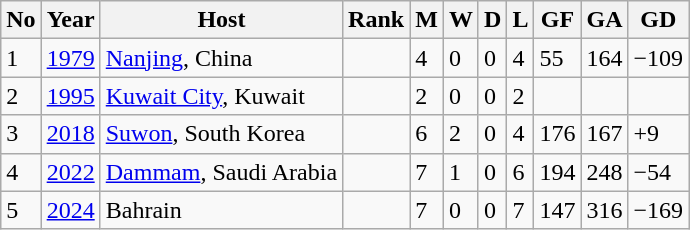<table class="wikitable">
<tr>
<th>No</th>
<th>Year</th>
<th>Host</th>
<th>Rank</th>
<th>M</th>
<th>W</th>
<th>D</th>
<th>L</th>
<th>GF</th>
<th>GA</th>
<th>GD</th>
</tr>
<tr>
<td>1</td>
<td><a href='#'>1979</a></td>
<td> <a href='#'>Nanjing</a>, China</td>
<td></td>
<td>4</td>
<td>0</td>
<td>0</td>
<td>4</td>
<td>55</td>
<td>164</td>
<td>−109</td>
</tr>
<tr>
<td>2</td>
<td><a href='#'>1995</a></td>
<td> <a href='#'>Kuwait City</a>, Kuwait</td>
<td></td>
<td>2</td>
<td>0</td>
<td>0</td>
<td>2</td>
<td></td>
<td></td>
<td></td>
</tr>
<tr>
<td>3</td>
<td><a href='#'>2018</a></td>
<td> <a href='#'>Suwon</a>, South Korea</td>
<td></td>
<td>6</td>
<td>2</td>
<td>0</td>
<td>4</td>
<td>176</td>
<td>167</td>
<td>+9</td>
</tr>
<tr>
<td>4</td>
<td><a href='#'>2022</a></td>
<td> <a href='#'>Dammam</a>, Saudi Arabia</td>
<td></td>
<td>7</td>
<td>1</td>
<td>0</td>
<td>6</td>
<td>194</td>
<td>248</td>
<td>−54</td>
</tr>
<tr>
<td>5</td>
<td><a href='#'>2024</a></td>
<td> Bahrain</td>
<td></td>
<td>7</td>
<td>0</td>
<td>0</td>
<td>7</td>
<td>147</td>
<td>316</td>
<td>−169</td>
</tr>
</table>
